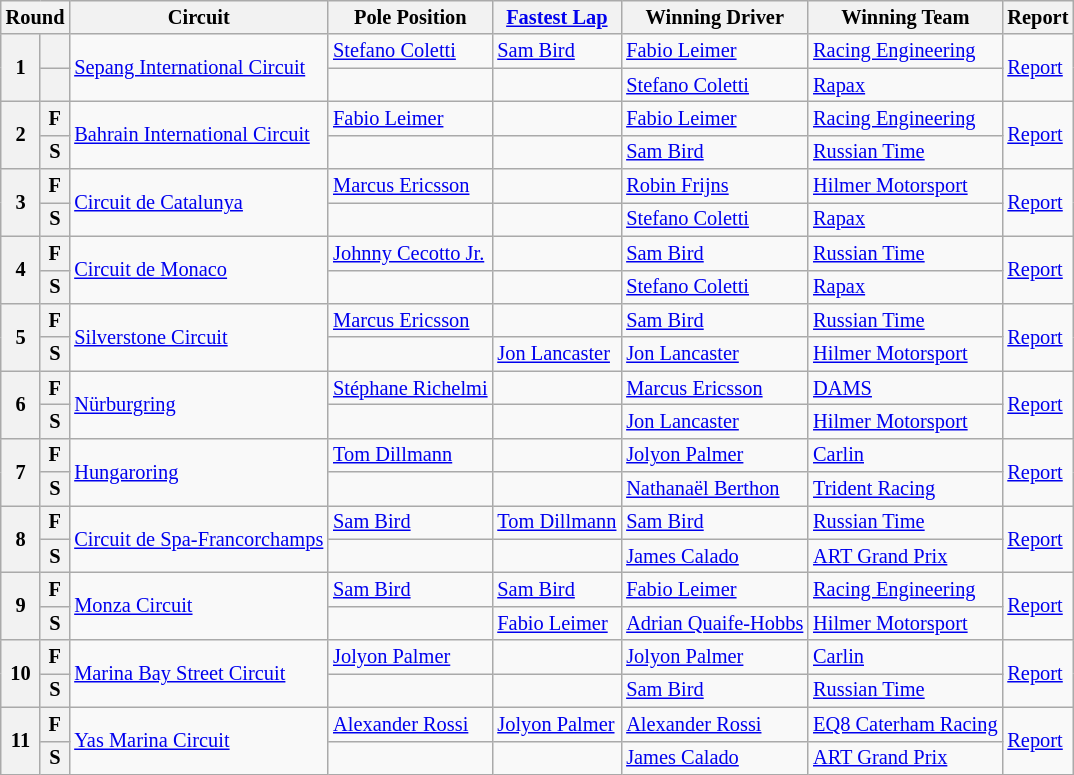<table class="wikitable" style="font-size: 85%;">
<tr>
<th colspan=2>Round</th>
<th>Circuit</th>
<th>Pole Position</th>
<th><a href='#'>Fastest Lap</a></th>
<th>Winning Driver</th>
<th>Winning Team</th>
<th>Report</th>
</tr>
<tr>
<th rowspan=2>1</th>
<th></th>
<td rowspan=2> <a href='#'>Sepang International Circuit</a></td>
<td> <a href='#'>Stefano Coletti</a></td>
<td> <a href='#'>Sam Bird</a></td>
<td> <a href='#'>Fabio Leimer</a></td>
<td> <a href='#'>Racing Engineering</a></td>
<td rowspan=2><a href='#'>Report</a></td>
</tr>
<tr>
<th></th>
<td></td>
<td> </td>
<td> <a href='#'>Stefano Coletti</a></td>
<td> <a href='#'>Rapax</a></td>
</tr>
<tr>
<th rowspan=2>2</th>
<th>F</th>
<td rowspan=2> <a href='#'>Bahrain International Circuit</a></td>
<td> <a href='#'>Fabio Leimer</a></td>
<td> </td>
<td> <a href='#'>Fabio Leimer</a></td>
<td> <a href='#'>Racing Engineering</a></td>
<td rowspan=2><a href='#'>Report</a></td>
</tr>
<tr>
<th>S</th>
<td></td>
<td> </td>
<td> <a href='#'>Sam Bird</a></td>
<td> <a href='#'>Russian Time</a></td>
</tr>
<tr>
<th rowspan=2>3</th>
<th>F</th>
<td rowspan=2> <a href='#'>Circuit de Catalunya</a></td>
<td> <a href='#'>Marcus Ericsson</a></td>
<td> </td>
<td> <a href='#'>Robin Frijns</a></td>
<td> <a href='#'>Hilmer Motorsport</a></td>
<td rowspan=2><a href='#'>Report</a></td>
</tr>
<tr>
<th>S</th>
<td></td>
<td> </td>
<td> <a href='#'>Stefano Coletti</a></td>
<td> <a href='#'>Rapax</a></td>
</tr>
<tr>
<th rowspan=2>4</th>
<th>F</th>
<td rowspan=2> <a href='#'>Circuit de Monaco</a></td>
<td> <a href='#'>Johnny Cecotto Jr.</a></td>
<td> </td>
<td> <a href='#'>Sam Bird</a></td>
<td> <a href='#'>Russian Time</a></td>
<td rowspan=2><a href='#'>Report</a></td>
</tr>
<tr>
<th>S</th>
<td></td>
<td> </td>
<td> <a href='#'>Stefano Coletti</a></td>
<td> <a href='#'>Rapax</a></td>
</tr>
<tr>
<th rowspan=2>5</th>
<th>F</th>
<td rowspan=2> <a href='#'>Silverstone Circuit</a></td>
<td> <a href='#'>Marcus Ericsson</a></td>
<td> </td>
<td> <a href='#'>Sam Bird</a></td>
<td> <a href='#'>Russian Time</a></td>
<td rowspan=2><a href='#'>Report</a></td>
</tr>
<tr>
<th>S</th>
<td></td>
<td> <a href='#'>Jon Lancaster</a></td>
<td> <a href='#'>Jon Lancaster</a></td>
<td> <a href='#'>Hilmer Motorsport</a></td>
</tr>
<tr>
<th rowspan=2>6</th>
<th>F</th>
<td rowspan=2> <a href='#'>Nürburgring</a></td>
<td> <a href='#'>Stéphane Richelmi</a></td>
<td> </td>
<td> <a href='#'>Marcus Ericsson</a></td>
<td> <a href='#'>DAMS</a></td>
<td rowspan=2><a href='#'>Report</a></td>
</tr>
<tr>
<th>S</th>
<td></td>
<td> </td>
<td> <a href='#'>Jon Lancaster</a></td>
<td> <a href='#'>Hilmer Motorsport</a></td>
</tr>
<tr>
<th rowspan=2>7</th>
<th>F</th>
<td rowspan=2> <a href='#'>Hungaroring</a></td>
<td> <a href='#'>Tom Dillmann</a></td>
<td> </td>
<td> <a href='#'>Jolyon Palmer</a></td>
<td> <a href='#'>Carlin</a></td>
<td rowspan=2><a href='#'>Report</a></td>
</tr>
<tr>
<th>S</th>
<td></td>
<td> </td>
<td> <a href='#'>Nathanaël Berthon</a></td>
<td> <a href='#'>Trident Racing</a></td>
</tr>
<tr>
<th rowspan=2>8</th>
<th>F</th>
<td rowspan=2> <a href='#'>Circuit de Spa-Francorchamps</a></td>
<td> <a href='#'>Sam Bird</a></td>
<td> <a href='#'>Tom Dillmann</a></td>
<td> <a href='#'>Sam Bird</a></td>
<td> <a href='#'>Russian Time</a></td>
<td rowspan=2><a href='#'>Report</a></td>
</tr>
<tr>
<th>S</th>
<td></td>
<td> </td>
<td> <a href='#'>James Calado</a></td>
<td> <a href='#'>ART Grand Prix</a></td>
</tr>
<tr>
<th rowspan=2>9</th>
<th>F</th>
<td rowspan=2> <a href='#'>Monza Circuit</a></td>
<td> <a href='#'>Sam Bird</a></td>
<td> <a href='#'>Sam Bird</a></td>
<td> <a href='#'>Fabio Leimer</a></td>
<td> <a href='#'>Racing Engineering</a></td>
<td rowspan=2><a href='#'>Report</a></td>
</tr>
<tr>
<th>S</th>
<td></td>
<td> <a href='#'>Fabio Leimer</a></td>
<td> <a href='#'>Adrian Quaife-Hobbs</a></td>
<td> <a href='#'>Hilmer Motorsport</a></td>
</tr>
<tr>
<th rowspan=2>10</th>
<th>F</th>
<td rowspan=2> <a href='#'>Marina Bay Street Circuit</a></td>
<td> <a href='#'>Jolyon Palmer</a></td>
<td> </td>
<td> <a href='#'>Jolyon Palmer</a></td>
<td> <a href='#'>Carlin</a></td>
<td rowspan=2><a href='#'>Report</a></td>
</tr>
<tr>
<th>S</th>
<td></td>
<td> </td>
<td> <a href='#'>Sam Bird</a></td>
<td> <a href='#'>Russian Time</a></td>
</tr>
<tr>
<th rowspan=2>11</th>
<th>F</th>
<td rowspan=2> <a href='#'>Yas Marina Circuit</a></td>
<td> <a href='#'>Alexander Rossi</a></td>
<td> <a href='#'>Jolyon Palmer</a></td>
<td> <a href='#'>Alexander Rossi</a></td>
<td> <a href='#'>EQ8 Caterham Racing</a></td>
<td rowspan=2><a href='#'>Report</a></td>
</tr>
<tr>
<th>S</th>
<td></td>
<td> </td>
<td> <a href='#'>James Calado</a></td>
<td> <a href='#'>ART Grand Prix</a></td>
</tr>
</table>
